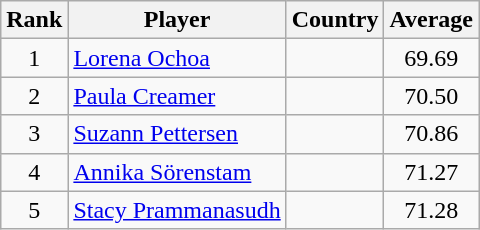<table class=wikitable style=text-align:center>
<tr>
<th>Rank</th>
<th>Player</th>
<th>Country</th>
<th>Average</th>
</tr>
<tr>
<td>1</td>
<td align=left><a href='#'>Lorena Ochoa</a></td>
<td align=left></td>
<td>69.69</td>
</tr>
<tr>
<td>2</td>
<td align=left><a href='#'>Paula Creamer</a></td>
<td align=left></td>
<td>70.50</td>
</tr>
<tr>
<td>3</td>
<td align=left><a href='#'>Suzann Pettersen</a></td>
<td align=left></td>
<td>70.86</td>
</tr>
<tr>
<td>4</td>
<td align=left><a href='#'>Annika Sörenstam</a></td>
<td align=left></td>
<td>71.27</td>
</tr>
<tr>
<td>5</td>
<td align=left><a href='#'>Stacy Prammanasudh</a></td>
<td align=left></td>
<td>71.28</td>
</tr>
</table>
